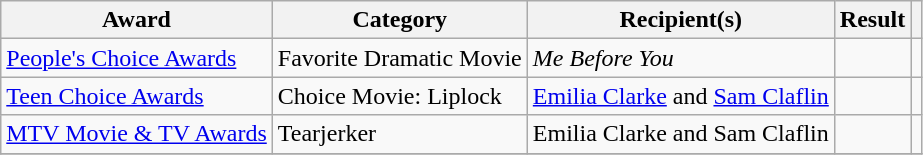<table class="wikitable sortable">
<tr>
<th>Award</th>
<th>Category</th>
<th>Recipient(s)</th>
<th>Result</th>
<th></th>
</tr>
<tr>
<td><a href='#'>People's Choice Awards</a></td>
<td>Favorite Dramatic Movie</td>
<td><em>Me Before You</em></td>
<td></td>
<td></td>
</tr>
<tr>
<td><a href='#'>Teen Choice Awards</a></td>
<td>Choice Movie: Liplock</td>
<td><a href='#'>Emilia Clarke</a> and <a href='#'>Sam Claflin</a></td>
<td></td>
<td></td>
</tr>
<tr>
<td><a href='#'>MTV Movie & TV Awards</a></td>
<td>Tearjerker</td>
<td>Emilia Clarke and Sam Claflin</td>
<td></td>
<td></td>
</tr>
<tr>
</tr>
</table>
